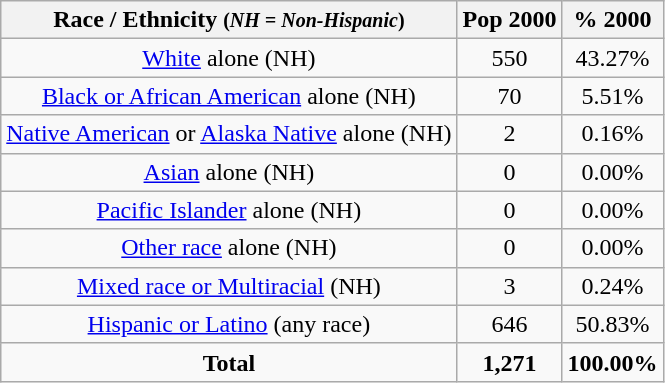<table class="wikitable" style="text-align:center;">
<tr>
<th>Race / Ethnicity <small>(<em>NH = Non-Hispanic</em>)</small></th>
<th>Pop 2000</th>
<th>% 2000</th>
</tr>
<tr>
<td><a href='#'>White</a> alone (NH)</td>
<td>550</td>
<td>43.27%</td>
</tr>
<tr>
<td><a href='#'>Black or African American</a> alone (NH)</td>
<td>70</td>
<td>5.51%</td>
</tr>
<tr>
<td><a href='#'>Native American</a> or <a href='#'>Alaska Native</a> alone (NH)</td>
<td>2</td>
<td>0.16%</td>
</tr>
<tr>
<td><a href='#'>Asian</a> alone (NH)</td>
<td>0</td>
<td>0.00%</td>
</tr>
<tr>
<td><a href='#'>Pacific Islander</a> alone (NH)</td>
<td>0</td>
<td>0.00%</td>
</tr>
<tr>
<td><a href='#'>Other race</a> alone (NH)</td>
<td>0</td>
<td>0.00%</td>
</tr>
<tr>
<td><a href='#'>Mixed race or Multiracial</a> (NH)</td>
<td>3</td>
<td>0.24%</td>
</tr>
<tr>
<td><a href='#'>Hispanic or Latino</a> (any race)</td>
<td>646</td>
<td>50.83%</td>
</tr>
<tr>
<td><strong>Total</strong></td>
<td><strong>1,271</strong></td>
<td><strong>100.00%</strong></td>
</tr>
</table>
